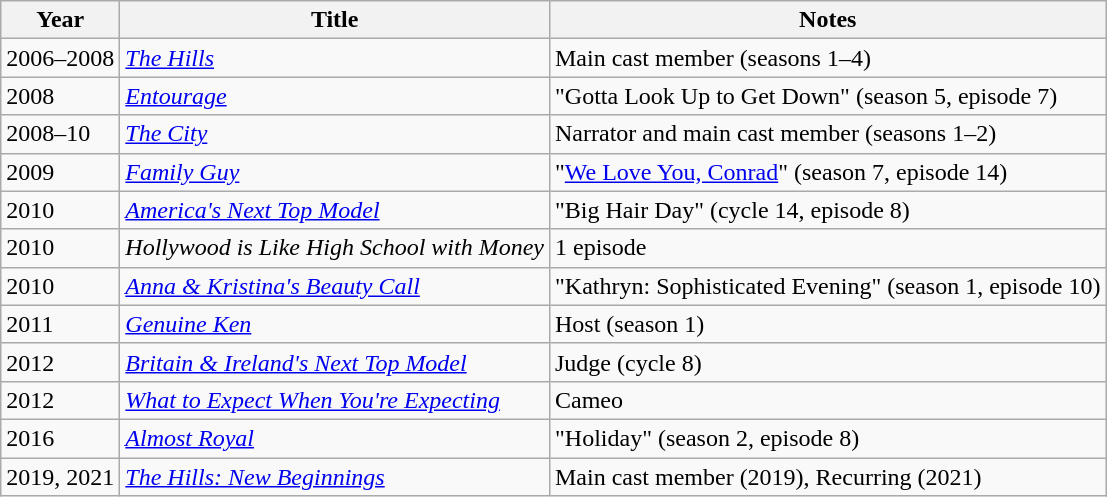<table class="wikitable sortable">
<tr>
<th>Year</th>
<th>Title</th>
<th class="unsortable">Notes</th>
</tr>
<tr>
<td>2006–2008</td>
<td><em><a href='#'>The Hills</a></em></td>
<td>Main cast member (seasons 1–4)</td>
</tr>
<tr>
<td>2008</td>
<td><em><a href='#'>Entourage</a></em></td>
<td>"Gotta Look Up to Get Down" (season 5, episode 7)</td>
</tr>
<tr>
<td>2008–10</td>
<td><em><a href='#'>The City</a></em></td>
<td>Narrator and main cast member (seasons 1–2)</td>
</tr>
<tr>
<td>2009</td>
<td><em><a href='#'>Family Guy</a></em></td>
<td>"<a href='#'>We Love You, Conrad</a>" (season 7, episode 14)</td>
</tr>
<tr>
<td>2010</td>
<td><em><a href='#'>America's Next Top Model</a></em></td>
<td>"Big Hair Day" (cycle 14, episode 8)</td>
</tr>
<tr>
<td>2010</td>
<td><em>Hollywood is Like High School with Money</em></td>
<td>1 episode</td>
</tr>
<tr>
<td>2010</td>
<td><em><a href='#'>Anna & Kristina's Beauty Call</a></em></td>
<td>"Kathryn: Sophisticated Evening" (season 1, episode 10)</td>
</tr>
<tr>
<td>2011</td>
<td><em><a href='#'>Genuine Ken</a></em></td>
<td>Host (season 1)</td>
</tr>
<tr>
<td>2012</td>
<td><em><a href='#'>Britain & Ireland's Next Top Model</a></em></td>
<td>Judge (cycle 8)</td>
</tr>
<tr>
<td>2012</td>
<td><em><a href='#'>What to Expect When You're Expecting</a></em></td>
<td>Cameo</td>
</tr>
<tr>
<td>2016</td>
<td><em><a href='#'>Almost Royal</a></em></td>
<td>"Holiday" (season 2, episode 8)</td>
</tr>
<tr>
<td>2019, 2021</td>
<td><em><a href='#'>The Hills: New Beginnings</a></em></td>
<td>Main cast member (2019), Recurring (2021)</td>
</tr>
</table>
